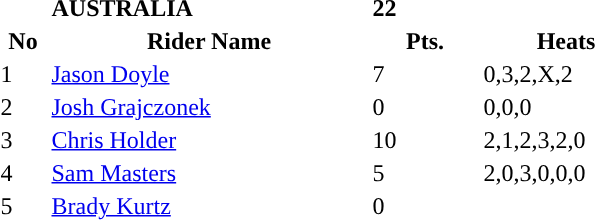<table class="toccolours">
<tr>
<td></td>
<td><strong>AUSTRALIA</strong></td>
<td><strong>22</strong></td>
</tr>
<tr style="background-color:">
<th width=30px>No</th>
<th width=210px>Rider Name</th>
<th width=70px>Pts.</th>
<th width=110px>Heats</th>
</tr>
<tr style="background-color:">
<td>1</td>
<td><a href='#'>Jason Doyle</a></td>
<td>7</td>
<td>0,3,2,X,2</td>
</tr>
<tr style="background-color:">
<td>2</td>
<td><a href='#'>Josh Grajczonek</a></td>
<td>0</td>
<td>0,0,0</td>
</tr>
<tr style="background-color:">
<td>3</td>
<td><a href='#'>Chris Holder</a></td>
<td>10</td>
<td>2,1,2,3,2,0</td>
</tr>
<tr style="background-color:">
<td>4</td>
<td><a href='#'>Sam Masters</a></td>
<td>5</td>
<td>2,0,3,0,0,0</td>
</tr>
<tr style="background-color:">
<td>5</td>
<td><a href='#'>Brady Kurtz</a></td>
<td>0</td>
<td></td>
</tr>
</table>
